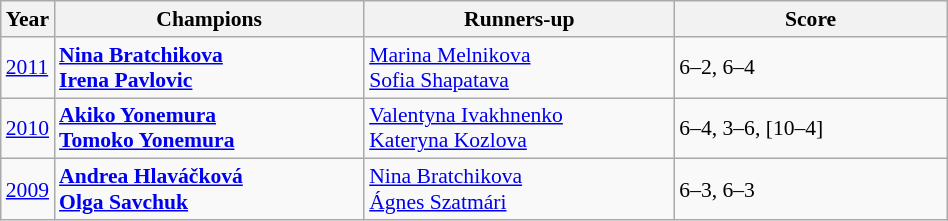<table class="wikitable" style="font-size:90%">
<tr>
<th>Year</th>
<th width="200">Champions</th>
<th width="200">Runners-up</th>
<th width="175">Score</th>
</tr>
<tr>
<td><a href='#'>2011</a></td>
<td> <strong><a href='#'>Nina Bratchikova</a></strong><br> <strong><a href='#'>Irena Pavlovic</a></strong></td>
<td> <a href='#'>Marina Melnikova</a><br> <a href='#'>Sofia Shapatava</a></td>
<td>6–2, 6–4</td>
</tr>
<tr>
<td><a href='#'>2010</a></td>
<td> <strong><a href='#'>Akiko Yonemura</a></strong><br> <strong><a href='#'>Tomoko Yonemura</a></strong></td>
<td> <a href='#'>Valentyna Ivakhnenko</a> <br> <a href='#'>Kateryna Kozlova</a></td>
<td>6–4, 3–6, [10–4]</td>
</tr>
<tr>
<td><a href='#'>2009</a></td>
<td> <strong><a href='#'>Andrea Hlaváčková</a></strong><br> <strong><a href='#'>Olga Savchuk</a></strong></td>
<td> <a href='#'>Nina Bratchikova</a> <br> <a href='#'>Ágnes Szatmári</a></td>
<td>6–3, 6–3</td>
</tr>
</table>
